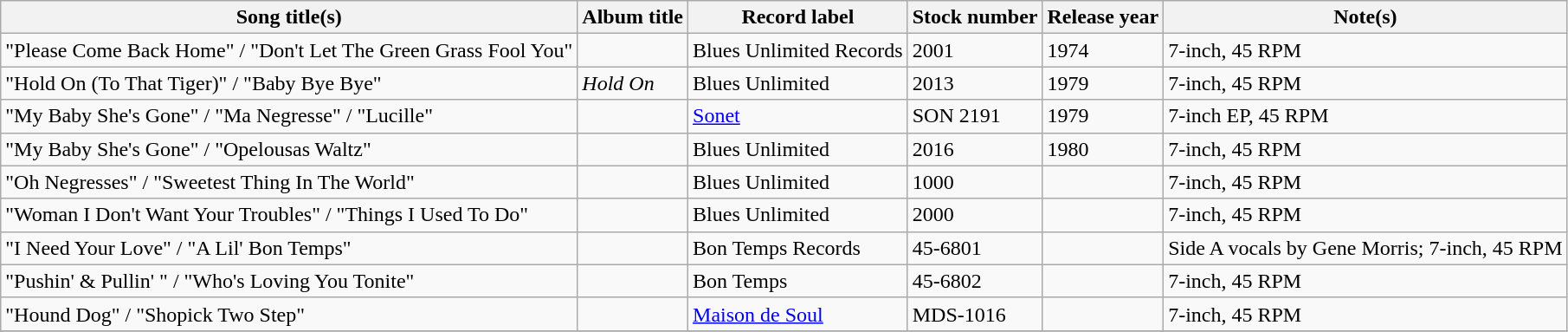<table class="wikitable sortable">
<tr>
<th scope="col">Song title(s)</th>
<th scope="col">Album title</th>
<th scope="col">Record label</th>
<th scope="col">Stock number</th>
<th scope="col">Release year</th>
<th scope="col">Note(s)</th>
</tr>
<tr>
<td>"Please Come Back Home" / "Don't Let The Green Grass Fool You"</td>
<td><unknown></td>
<td>Blues Unlimited Records</td>
<td>2001</td>
<td>1974</td>
<td>7-inch, 45 RPM</td>
</tr>
<tr>
<td>"Hold On (To That Tiger)" / "Baby Bye Bye"</td>
<td><em>Hold On</em></td>
<td>Blues Unlimited</td>
<td>2013</td>
<td>1979</td>
<td>7-inch, 45 RPM</td>
</tr>
<tr>
<td>"My Baby She's Gone" / "Ma Negresse" / "Lucille"</td>
<td><unknown></td>
<td><a href='#'>Sonet</a></td>
<td>SON 2191</td>
<td>1979</td>
<td>7-inch EP, 45 RPM</td>
</tr>
<tr>
<td>"My Baby She's Gone" / "Opelousas Waltz"</td>
<td><unknown></td>
<td>Blues Unlimited</td>
<td>2016</td>
<td>1980</td>
<td>7-inch, 45 RPM</td>
</tr>
<tr>
<td>"Oh Negresses" / "Sweetest Thing In The World"</td>
<td><unknown></td>
<td>Blues Unlimited</td>
<td>1000</td>
<td><unknown></td>
<td>7-inch, 45 RPM</td>
</tr>
<tr>
<td>"Woman I Don't Want Your Troubles" / "Things I Used To Do"</td>
<td><unknown></td>
<td>Blues Unlimited</td>
<td>2000</td>
<td><unknown></td>
<td>7-inch, 45 RPM</td>
</tr>
<tr>
<td>"I Need Your Love" / "A Lil' Bon Temps"</td>
<td><unknown></td>
<td>Bon Temps Records</td>
<td>45-6801</td>
<td><unknown></td>
<td>Side A vocals by Gene Morris; 7-inch, 45 RPM</td>
</tr>
<tr>
<td>"Pushin' & Pullin' " / "Who's Loving You Tonite"</td>
<td><unknown></td>
<td>Bon Temps</td>
<td>45-6802</td>
<td><unknown></td>
<td>7-inch, 45 RPM</td>
</tr>
<tr>
<td>"Hound Dog" / "Shopick Two Step"</td>
<td><unknown></td>
<td><a href='#'>Maison de Soul</a></td>
<td>MDS-1016</td>
<td><unknown></td>
<td>7-inch, 45 RPM</td>
</tr>
<tr>
</tr>
</table>
